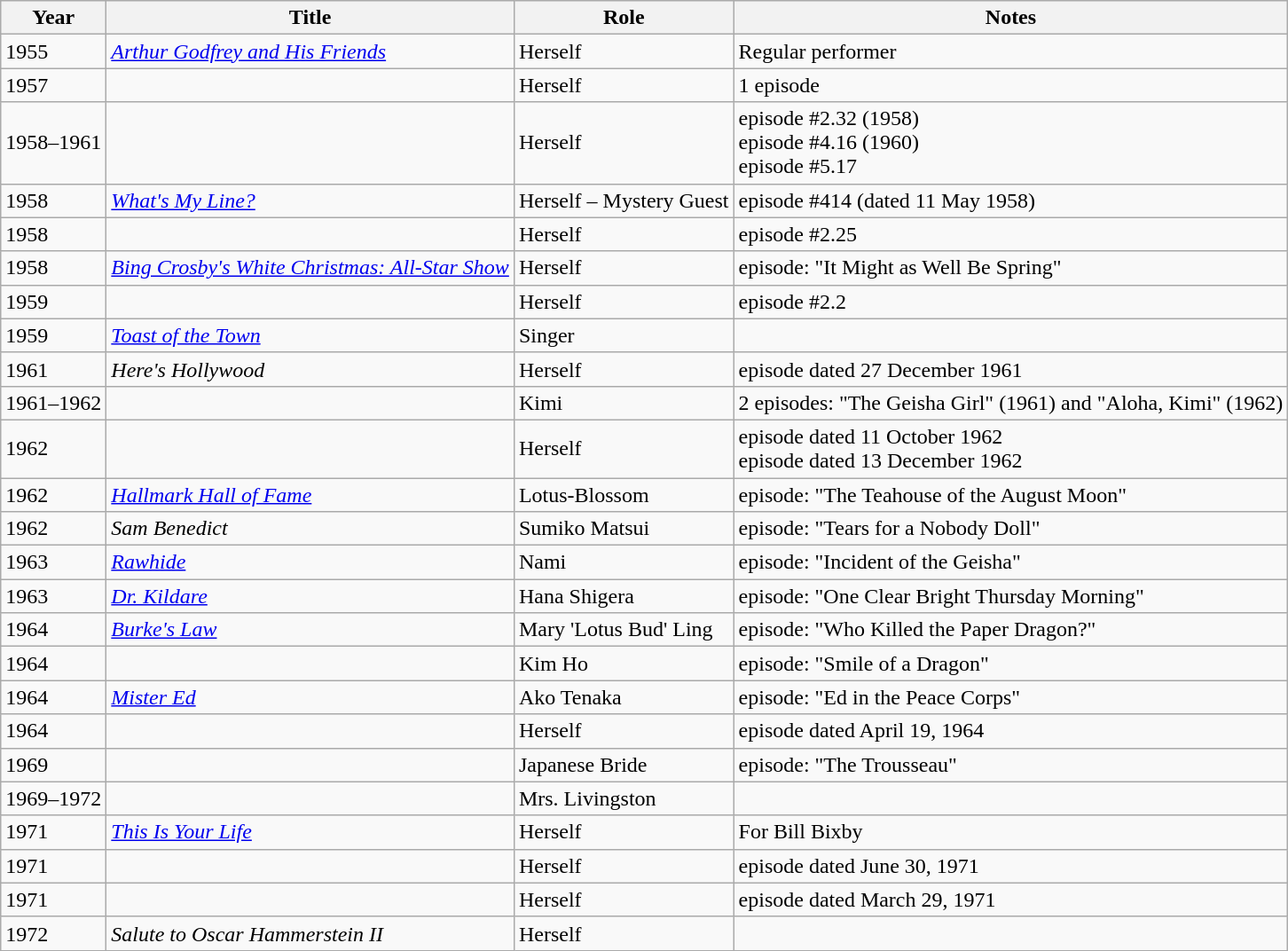<table class="wikitable sortable">
<tr>
<th>Year</th>
<th>Title</th>
<th>Role</th>
<th class="unsortable">Notes</th>
</tr>
<tr>
<td>1955</td>
<td><em><a href='#'>Arthur Godfrey and His Friends</a></em></td>
<td>Herself</td>
<td>Regular performer</td>
</tr>
<tr>
<td>1957</td>
<td><em></em></td>
<td>Herself</td>
<td>1 episode</td>
</tr>
<tr>
<td>1958–1961</td>
<td><em></em></td>
<td>Herself</td>
<td>episode #2.32 (1958)<br>episode #4.16 (1960)<br>episode #5.17</td>
</tr>
<tr>
<td>1958</td>
<td><em><a href='#'>What's My Line?</a></em></td>
<td>Herself – Mystery Guest</td>
<td>episode #414 (dated 11 May 1958)</td>
</tr>
<tr>
<td>1958</td>
<td><em></em></td>
<td>Herself</td>
<td>episode #2.25</td>
</tr>
<tr>
<td>1958</td>
<td><em><a href='#'>Bing Crosby's White Christmas: All-Star Show</a></em></td>
<td>Herself</td>
<td>episode: "It Might as Well Be Spring"</td>
</tr>
<tr>
<td>1959</td>
<td><em></em></td>
<td>Herself</td>
<td>episode #2.2</td>
</tr>
<tr>
<td>1959</td>
<td><em><a href='#'>Toast of the Town</a></em></td>
<td>Singer</td>
<td></td>
</tr>
<tr>
<td>1961</td>
<td><em>Here's Hollywood</em></td>
<td>Herself</td>
<td>episode dated 27 December 1961</td>
</tr>
<tr>
<td>1961–1962</td>
<td><em></em></td>
<td>Kimi</td>
<td>2 episodes: "The Geisha Girl" (1961) and "Aloha, Kimi" (1962)</td>
</tr>
<tr>
<td>1962</td>
<td><em></em></td>
<td>Herself</td>
<td>episode dated 11 October 1962<br>episode dated 13 December 1962</td>
</tr>
<tr>
<td>1962</td>
<td><em><a href='#'>Hallmark Hall of Fame</a></em></td>
<td>Lotus-Blossom</td>
<td>episode: "The Teahouse of the August Moon"</td>
</tr>
<tr>
<td>1962</td>
<td><em>Sam Benedict</em></td>
<td>Sumiko Matsui</td>
<td>episode: "Tears for a Nobody Doll"</td>
</tr>
<tr>
<td>1963</td>
<td><em><a href='#'>Rawhide</a></em></td>
<td>Nami</td>
<td>episode: "Incident of the Geisha"</td>
</tr>
<tr>
<td>1963</td>
<td><em><a href='#'>Dr. Kildare</a></em></td>
<td>Hana Shigera</td>
<td>episode: "One Clear Bright Thursday Morning"</td>
</tr>
<tr>
<td>1964</td>
<td><em><a href='#'>Burke's Law</a></em></td>
<td>Mary 'Lotus Bud' Ling</td>
<td>episode: "Who Killed the Paper Dragon?"</td>
</tr>
<tr>
<td>1964</td>
<td><em></em></td>
<td>Kim Ho</td>
<td>episode: "Smile of a Dragon"</td>
</tr>
<tr>
<td>1964</td>
<td><em><a href='#'>Mister Ed</a></em></td>
<td>Ako Tenaka</td>
<td>episode: "Ed in the Peace Corps"</td>
</tr>
<tr>
<td>1964</td>
<td><em></em></td>
<td>Herself</td>
<td>episode dated April 19, 1964</td>
</tr>
<tr>
<td>1969</td>
<td><em></em></td>
<td>Japanese Bride</td>
<td>episode: "The Trousseau"</td>
</tr>
<tr>
<td>1969–1972</td>
<td><em></em></td>
<td>Mrs. Livingston</td>
<td></td>
</tr>
<tr>
<td>1971</td>
<td><em><a href='#'>This Is Your Life</a></em></td>
<td>Herself</td>
<td>For Bill Bixby</td>
</tr>
<tr>
<td>1971</td>
<td><em></em></td>
<td>Herself</td>
<td>episode dated June 30, 1971</td>
</tr>
<tr>
<td>1971</td>
<td><em></em></td>
<td>Herself</td>
<td>episode dated March 29, 1971</td>
</tr>
<tr>
<td>1972</td>
<td><em>Salute to Oscar Hammerstein II</em></td>
<td>Herself</td>
<td></td>
</tr>
</table>
